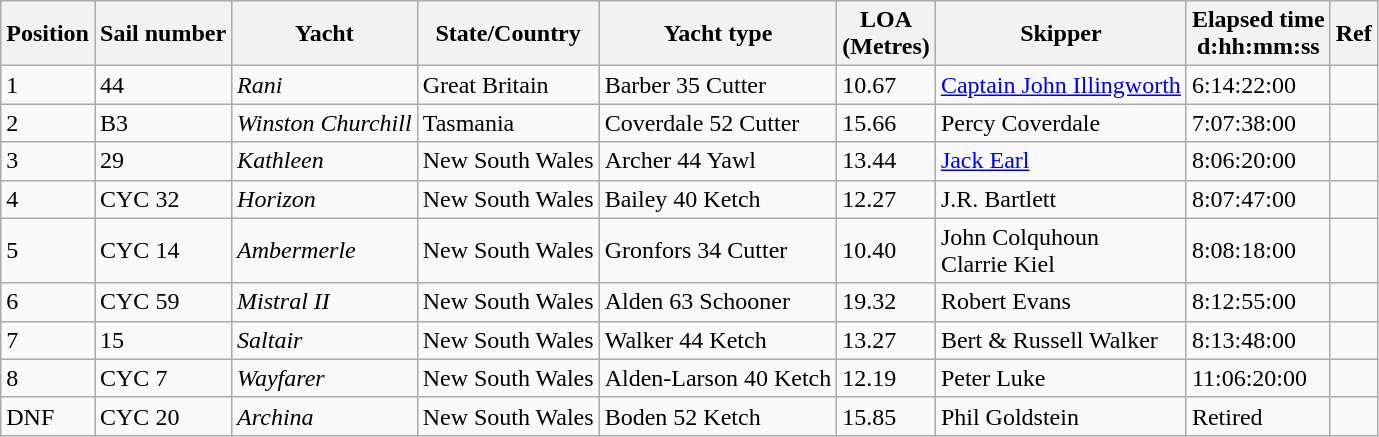<table class="wikitable">
<tr>
<th>Position</th>
<th>Sail number</th>
<th>Yacht</th>
<th>State/Country</th>
<th>Yacht type</th>
<th>LOA <br>(Metres)</th>
<th>Skipper</th>
<th>Elapsed time <br>d:hh:mm:ss</th>
<th>Ref</th>
</tr>
<tr>
<td>1</td>
<td>44</td>
<td><em>Rani</em></td>
<td> Great Britain</td>
<td>Barber 35 Cutter</td>
<td>10.67</td>
<td><a href='#'>Captain John Illingworth</a></td>
<td>6:14:22:00</td>
<td></td>
</tr>
<tr>
<td>2</td>
<td>B3</td>
<td><em>Winston Churchill</em></td>
<td> Tasmania</td>
<td>Coverdale 52 Cutter</td>
<td>15.66</td>
<td>Percy Coverdale</td>
<td>7:07:38:00</td>
<td></td>
</tr>
<tr>
<td>3</td>
<td>29</td>
<td><em>Kathleen</em></td>
<td> New South Wales</td>
<td>Archer 44 Yawl</td>
<td>13.44</td>
<td><a href='#'>Jack Earl</a></td>
<td>8:06:20:00</td>
<td></td>
</tr>
<tr>
<td>4</td>
<td>CYC 32</td>
<td><em>Horizon</em></td>
<td> New South Wales</td>
<td>Bailey 40 Ketch</td>
<td>12.27</td>
<td>J.R. Bartlett</td>
<td>8:07:47:00</td>
<td></td>
</tr>
<tr>
<td>5</td>
<td>CYC 14</td>
<td><em>Ambermerle</em></td>
<td> New South Wales</td>
<td>Gronfors 34 Cutter</td>
<td>10.40</td>
<td>John Colquhoun <br> Clarrie Kiel</td>
<td>8:08:18:00</td>
<td></td>
</tr>
<tr>
<td>6</td>
<td>CYC 59</td>
<td><em>Mistral II</em></td>
<td> New South Wales</td>
<td>Alden 63 Schooner</td>
<td>19.32</td>
<td>Robert Evans</td>
<td>8:12:55:00</td>
<td></td>
</tr>
<tr>
<td>7</td>
<td>15</td>
<td><em>Saltair</em></td>
<td> New South Wales</td>
<td>Walker 44 Ketch</td>
<td>13.27</td>
<td>Bert & Russell Walker</td>
<td>8:13:48:00</td>
<td></td>
</tr>
<tr>
<td>8</td>
<td>CYC 7</td>
<td><em>Wayfarer</em></td>
<td> New South Wales</td>
<td>Alden-Larson 40 Ketch</td>
<td>12.19</td>
<td>Peter Luke</td>
<td>11:06:20:00</td>
<td></td>
</tr>
<tr>
<td>DNF</td>
<td>CYC 20</td>
<td><em>Archina</em></td>
<td> New South Wales</td>
<td>Boden 52 Ketch</td>
<td>15.85</td>
<td>Phil Goldstein</td>
<td>Retired</td>
<td></td>
</tr>
</table>
